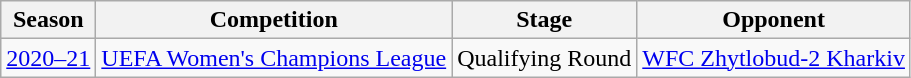<table class="wikitable">
<tr>
<th>Season</th>
<th>Competition</th>
<th>Stage</th>
<th>Opponent</th>
</tr>
<tr>
<td rowspan="3"><a href='#'>2020–21</a></td>
<td rowspan="3"><a href='#'>UEFA Women's Champions League</a></td>
<td rowspan="3">Qualifying Round</td>
<td> <a href='#'>WFC Zhytlobud-2 Kharkiv</a></td>
</tr>
</table>
